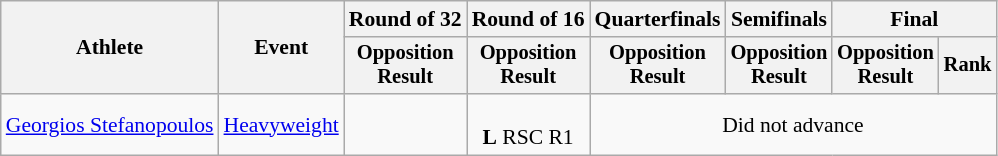<table class="wikitable" style="font-size:90%">
<tr>
<th rowspan="2">Athlete</th>
<th rowspan="2">Event</th>
<th>Round of 32</th>
<th>Round of 16</th>
<th>Quarterfinals</th>
<th>Semifinals</th>
<th colspan=2>Final</th>
</tr>
<tr style="font-size:95%">
<th>Opposition<br>Result</th>
<th>Opposition<br>Result</th>
<th>Opposition<br>Result</th>
<th>Opposition<br>Result</th>
<th>Opposition<br>Result</th>
<th>Rank</th>
</tr>
<tr align=center>
<td align=left><a href='#'>Georgios Stefanopoulos</a></td>
<td align=left><a href='#'>Heavyweight</a></td>
<td></td>
<td><br><strong>L</strong> RSC R1</td>
<td colspan=4>Did not advance</td>
</tr>
</table>
